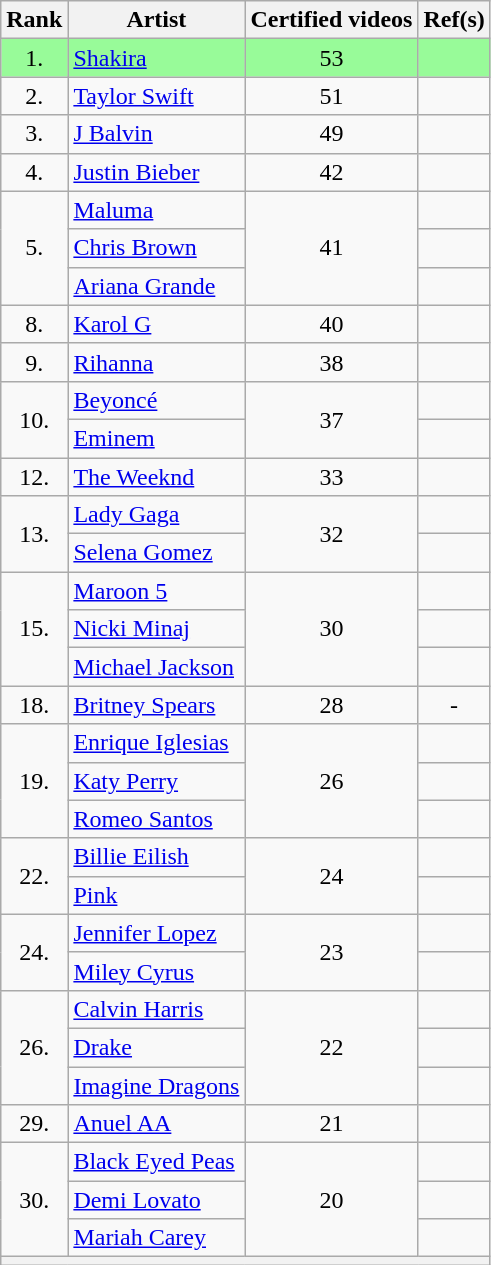<table class="wikitable sortable mw-collapsible" style="text-align:center;">
<tr>
<th>Rank</th>
<th>Artist</th>
<th>Certified videos</th>
<th class="unsortable">Ref(s)</th>
</tr>
<tr bgcolor="98FB99">
<td>1.</td>
<td align="left"><a href='#'>Shakira</a></td>
<td>53</td>
<td></td>
</tr>
<tr>
<td>2.</td>
<td align="left"><a href='#'>Taylor Swift</a></td>
<td>51</td>
<td></td>
</tr>
<tr>
<td>3.</td>
<td align="left"><a href='#'>J Balvin</a></td>
<td>49</td>
<td></td>
</tr>
<tr>
<td>4.</td>
<td align="left"><a href='#'>Justin Bieber</a></td>
<td>42</td>
<td></td>
</tr>
<tr>
<td rowspan="3">5.</td>
<td align="left"><a href='#'>Maluma</a></td>
<td rowspan="3">41</td>
<td></td>
</tr>
<tr>
<td align="left"><a href='#'>Chris Brown</a></td>
<td></td>
</tr>
<tr>
<td align="left"><a href='#'>Ariana Grande</a></td>
<td></td>
</tr>
<tr>
<td>8.</td>
<td align="left"><a href='#'>Karol G</a></td>
<td>40</td>
<td></td>
</tr>
<tr>
<td>9.</td>
<td align="left"><a href='#'>Rihanna</a></td>
<td>38</td>
<td></td>
</tr>
<tr>
<td rowspan="2">10.</td>
<td align="left"><a href='#'>Beyoncé</a></td>
<td rowspan="2">37</td>
<td></td>
</tr>
<tr>
<td align="left"><a href='#'>Eminem</a></td>
<td></td>
</tr>
<tr>
<td>12.</td>
<td align="left"><a href='#'>The Weeknd</a></td>
<td>33</td>
<td></td>
</tr>
<tr>
<td rowspan="2">13.</td>
<td align="left"><a href='#'>Lady Gaga</a></td>
<td rowspan="2">32</td>
<td></td>
</tr>
<tr>
<td align="left"><a href='#'>Selena Gomez</a></td>
<td></td>
</tr>
<tr>
<td rowspan="3">15.</td>
<td align="left"><a href='#'>Maroon 5</a></td>
<td rowspan="3">30</td>
<td></td>
</tr>
<tr>
<td align="left"><a href='#'>Nicki Minaj</a></td>
<td></td>
</tr>
<tr>
<td align="left"><a href='#'>Michael Jackson</a></td>
<td></td>
</tr>
<tr>
<td>18.</td>
<td align="left"><a href='#'>Britney Spears</a></td>
<td>28</td>
<td>-</td>
</tr>
<tr>
<td rowspan="3">19.</td>
<td align="left"><a href='#'>Enrique Iglesias</a></td>
<td rowspan="3">26</td>
<td></td>
</tr>
<tr>
<td align="left"><a href='#'>Katy Perry</a></td>
<td></td>
</tr>
<tr>
<td align="left"><a href='#'>Romeo Santos</a></td>
<td></td>
</tr>
<tr>
<td rowspan="2">22.</td>
<td align="left"><a href='#'>Billie Eilish</a></td>
<td rowspan="2">24</td>
<td></td>
</tr>
<tr>
<td align="left"><a href='#'>Pink</a></td>
<td></td>
</tr>
<tr>
<td rowspan="2">24.</td>
<td align="left"><a href='#'>Jennifer Lopez</a></td>
<td rowspan="2">23</td>
<td></td>
</tr>
<tr>
<td align="left"><a href='#'>Miley Cyrus</a></td>
<td></td>
</tr>
<tr>
<td rowspan="3">26.</td>
<td align="left"><a href='#'>Calvin Harris</a></td>
<td rowspan="3">22</td>
<td></td>
</tr>
<tr>
<td align="left"><a href='#'>Drake</a></td>
<td></td>
</tr>
<tr>
<td align="left"><a href='#'>Imagine Dragons</a></td>
<td></td>
</tr>
<tr>
<td>29.</td>
<td align="left"><a href='#'>Anuel AA</a></td>
<td>21</td>
<td></td>
</tr>
<tr>
<td rowspan="3">30.</td>
<td align="left"><a href='#'>Black Eyed Peas</a></td>
<td rowspan="3">20</td>
<td></td>
</tr>
<tr>
<td align="left"><a href='#'>Demi Lovato</a></td>
<td></td>
</tr>
<tr>
<td align="left"><a href='#'>Mariah Carey</a></td>
<td></td>
</tr>
<tr>
<th colspan="6" style="text-align:center; font-size:8pt;"></th>
</tr>
</table>
